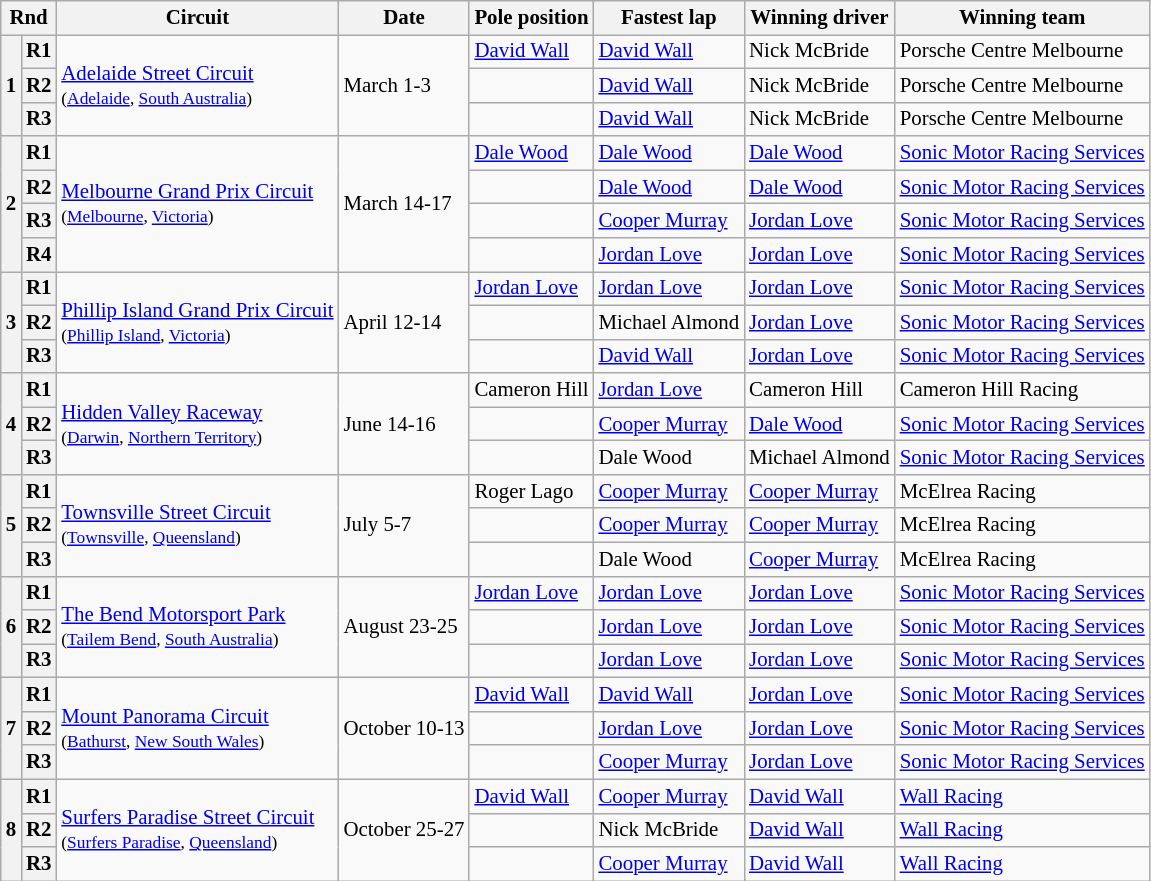<table class="wikitable" style="font-size: 87%;">
<tr>
<th colspan="2">Rnd</th>
<th>Circuit</th>
<th>Date</th>
<th>Pole position</th>
<th>Fastest lap</th>
<th>Winning driver</th>
<th>Winning team</th>
</tr>
<tr>
<th rowspan="3">1</th>
<th>R1</th>
<td rowspan="3"> <a href='#'>Adelaide Street Circuit</a><br><small>(<a href='#'>Adelaide</a>, <a href='#'>South Australia</a>)</small></td>
<td rowspan="3">March 1-3</td>
<td> <a href='#'>David Wall</a></td>
<td> <a href='#'>David Wall</a></td>
<td> Nick McBride</td>
<td>Porsche Centre Melbourne</td>
</tr>
<tr>
<th>R2</th>
<td></td>
<td> <a href='#'>David Wall</a></td>
<td> Nick McBride</td>
<td>Porsche Centre Melbourne</td>
</tr>
<tr>
<th>R3</th>
<td></td>
<td> <a href='#'>David Wall</a></td>
<td> Nick McBride</td>
<td>Porsche Centre Melbourne</td>
</tr>
<tr>
<th rowspan="4">2</th>
<th>R1</th>
<td rowspan="4"> <a href='#'>Melbourne Grand Prix Circuit</a><br><small>(<a href='#'>Melbourne</a>, <a href='#'>Victoria</a>)</small></td>
<td rowspan="4">March 14-17</td>
<td> <a href='#'>Dale Wood</a></td>
<td> <a href='#'>Dale Wood</a></td>
<td> <a href='#'>Dale Wood</a></td>
<td><a href='#'>Sonic Motor Racing Services</a></td>
</tr>
<tr>
<th>R2</th>
<td></td>
<td> <a href='#'>Dale Wood</a></td>
<td> <a href='#'>Dale Wood</a></td>
<td><a href='#'>Sonic Motor Racing Services</a></td>
</tr>
<tr>
<th>R3</th>
<td></td>
<td> <a href='#'>Cooper Murray</a></td>
<td> <a href='#'>Jordan Love</a></td>
<td><a href='#'>Sonic Motor Racing Services</a></td>
</tr>
<tr>
<th>R4</th>
<td></td>
<td> <a href='#'>Jordan Love</a></td>
<td> <a href='#'>Jordan Love</a></td>
<td><a href='#'>Sonic Motor Racing Services</a></td>
</tr>
<tr>
<th rowspan="3">3</th>
<th>R1</th>
<td rowspan="3"> <a href='#'>Phillip Island Grand Prix Circuit</a><br><small>(<a href='#'>Phillip Island</a>, <a href='#'>Victoria</a>)</small></td>
<td rowspan="3">April 12-14</td>
<td> <a href='#'>Jordan Love</a></td>
<td> <a href='#'>Jordan Love</a></td>
<td> <a href='#'>Jordan Love</a></td>
<td><a href='#'>Sonic Motor Racing Services</a></td>
</tr>
<tr>
<th>R2</th>
<td></td>
<td> Michael Almond</td>
<td> <a href='#'>Jordan Love</a></td>
<td><a href='#'>Sonic Motor Racing Services</a></td>
</tr>
<tr>
<th>R3</th>
<td></td>
<td> <a href='#'>David Wall</a></td>
<td> <a href='#'>Jordan Love</a></td>
<td><a href='#'>Sonic Motor Racing Services</a></td>
</tr>
<tr>
<th rowspan="3">4</th>
<th>R1</th>
<td rowspan="3"> <a href='#'>Hidden Valley Raceway</a><br><small>(<a href='#'>Darwin</a>, <a href='#'>Northern Territory</a>)</small></td>
<td rowspan="3">June 14-16</td>
<td> Cameron Hill</td>
<td> <a href='#'>Jordan Love</a></td>
<td> Cameron Hill</td>
<td>Cameron Hill Racing</td>
</tr>
<tr>
<th>R2</th>
<td></td>
<td> <a href='#'>Cooper Murray</a></td>
<td> <a href='#'>Dale Wood</a></td>
<td><a href='#'>Sonic Motor Racing Services</a></td>
</tr>
<tr>
<th>R3</th>
<td></td>
<td> Dale Wood</td>
<td> Michael Almond</td>
<td><a href='#'>Sonic Motor Racing Services</a></td>
</tr>
<tr>
<th rowspan="3">5</th>
<th>R1</th>
<td rowspan="3"> <a href='#'>Townsville Street Circuit</a><br><small>(<a href='#'>Townsville</a>, <a href='#'>Queensland</a>)</small></td>
<td rowspan="3">July 5-7</td>
<td> Roger Lago</td>
<td> <a href='#'>Cooper Murray</a></td>
<td> <a href='#'>Cooper Murray</a></td>
<td>McElrea Racing</td>
</tr>
<tr>
<th>R2</th>
<td></td>
<td> <a href='#'>Cooper Murray</a></td>
<td> <a href='#'>Cooper Murray</a></td>
<td>McElrea Racing</td>
</tr>
<tr>
<th>R3</th>
<td></td>
<td> Dale Wood</td>
<td> <a href='#'>Cooper Murray</a></td>
<td>McElrea Racing</td>
</tr>
<tr>
<th rowspan="3">6</th>
<th>R1</th>
<td rowspan="3"> <a href='#'>The Bend Motorsport Park</a><br><small>(<a href='#'>Tailem Bend</a>, <a href='#'>South Australia</a>)</small></td>
<td rowspan="3">August 23-25</td>
<td> <a href='#'>Jordan Love</a></td>
<td> <a href='#'>Jordan Love</a></td>
<td> <a href='#'>Jordan Love</a></td>
<td><a href='#'>Sonic Motor Racing Services</a></td>
</tr>
<tr>
<th>R2</th>
<td></td>
<td> <a href='#'>Jordan Love</a></td>
<td> <a href='#'>Jordan Love</a></td>
<td><a href='#'>Sonic Motor Racing Services</a></td>
</tr>
<tr>
<th>R3</th>
<td></td>
<td> <a href='#'>Jordan Love</a></td>
<td> <a href='#'>Jordan Love</a></td>
<td><a href='#'>Sonic Motor Racing Services</a></td>
</tr>
<tr>
<th rowspan="3">7</th>
<th>R1</th>
<td rowspan="3"> <a href='#'>Mount Panorama Circuit</a><br><small>(<a href='#'>Bathurst</a>, <a href='#'>New South Wales</a>)</small></td>
<td rowspan="3">October 10-13</td>
<td> <a href='#'>David Wall</a></td>
<td> <a href='#'>David Wall</a></td>
<td> <a href='#'>Jordan Love</a></td>
<td><a href='#'>Sonic Motor Racing Services</a></td>
</tr>
<tr>
<th>R2</th>
<td></td>
<td> <a href='#'>Jordan Love</a></td>
<td> <a href='#'>Jordan Love</a></td>
<td><a href='#'>Sonic Motor Racing Services</a></td>
</tr>
<tr>
<th>R3</th>
<td></td>
<td> <a href='#'>Cooper Murray</a></td>
<td> <a href='#'>Jordan Love</a></td>
<td><a href='#'>Sonic Motor Racing Services</a></td>
</tr>
<tr>
<th rowspan="3">8</th>
<th>R1</th>
<td rowspan="3"> <a href='#'>Surfers Paradise Street Circuit</a><br><small>(<a href='#'>Surfers Paradise</a>, <a href='#'>Queensland</a>)</small></td>
<td rowspan="3">October 25-27</td>
<td> <a href='#'>David Wall</a></td>
<td> <a href='#'>Cooper Murray</a></td>
<td> <a href='#'>David Wall</a></td>
<td><a href='#'>Wall Racing</a></td>
</tr>
<tr>
<th>R2</th>
<td></td>
<td> Nick McBride</td>
<td> <a href='#'>David Wall</a></td>
<td><a href='#'>Wall Racing</a></td>
</tr>
<tr>
<th>R3</th>
<td></td>
<td> <a href='#'>Cooper Murray</a></td>
<td> <a href='#'>David Wall</a></td>
<td><a href='#'>Wall Racing</a></td>
</tr>
</table>
